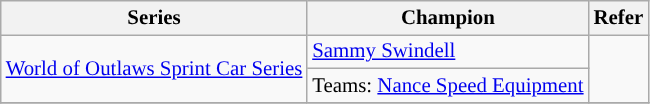<table class="wikitable" style="font-size:87%;">
<tr>
<th>Series</th>
<th>Champion</th>
<th>Refer</th>
</tr>
<tr>
<td rowspan=2><a href='#'>World of Outlaws Sprint Car Series</a></td>
<td> <a href='#'>Sammy Swindell</a></td>
<td rowspan=2></td>
</tr>
<tr>
<td>Teams:  <a href='#'>Nance Speed Equipment</a></td>
</tr>
<tr>
</tr>
</table>
